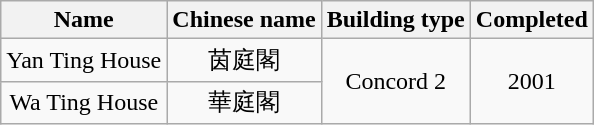<table class="wikitable" style="text-align: center">
<tr>
<th>Name</th>
<th>Chinese name</th>
<th>Building type</th>
<th>Completed</th>
</tr>
<tr>
<td>Yan Ting House</td>
<td>茵庭閣</td>
<td rowspan="2">Concord 2</td>
<td rowspan="2">2001</td>
</tr>
<tr>
<td>Wa Ting House</td>
<td>華庭閣</td>
</tr>
</table>
